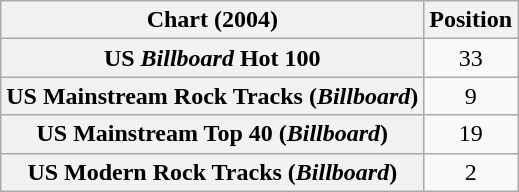<table class="wikitable sortable plainrowheaders" style="text-align:center">
<tr>
<th scope="col">Chart (2004)</th>
<th scope="col">Position</th>
</tr>
<tr>
<th scope="row">US <em>Billboard</em> Hot 100</th>
<td>33</td>
</tr>
<tr>
<th scope="row">US Mainstream Rock Tracks (<em>Billboard</em>)</th>
<td>9</td>
</tr>
<tr>
<th scope="row">US Mainstream Top 40 (<em>Billboard</em>)</th>
<td>19</td>
</tr>
<tr>
<th scope="row">US Modern Rock Tracks (<em>Billboard</em>)</th>
<td>2</td>
</tr>
</table>
